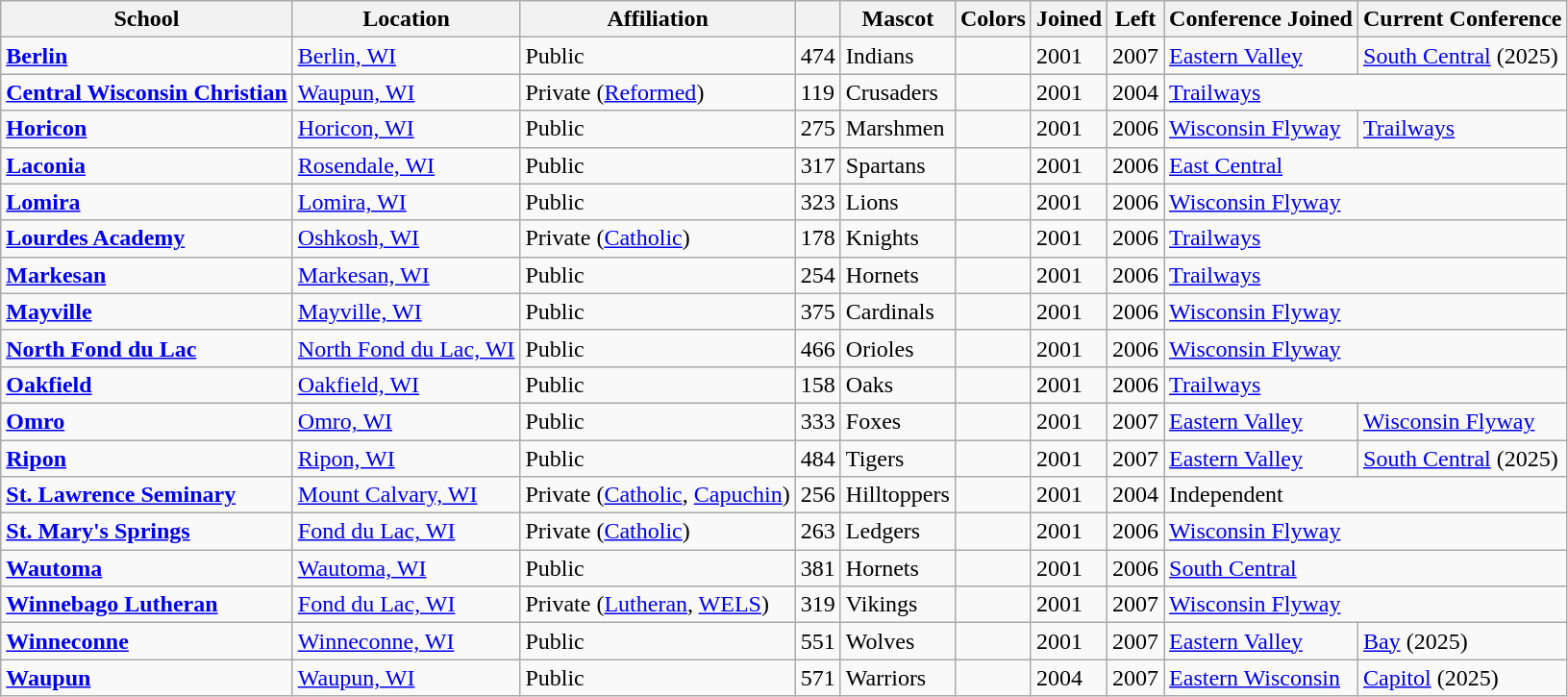<table class="wikitable sortable">
<tr>
<th>School</th>
<th>Location</th>
<th>Affiliation</th>
<th></th>
<th>Mascot</th>
<th>Colors</th>
<th>Joined</th>
<th>Left</th>
<th>Conference Joined</th>
<th>Current Conference</th>
</tr>
<tr>
<td><a href='#'><strong>Berlin</strong></a></td>
<td><a href='#'>Berlin, WI</a></td>
<td>Public</td>
<td>474</td>
<td>Indians</td>
<td> </td>
<td>2001</td>
<td>2007</td>
<td><a href='#'>Eastern Valley</a></td>
<td><a href='#'>South Central</a> (2025)</td>
</tr>
<tr>
<td><a href='#'><strong>Central Wisconsin Christian</strong></a></td>
<td><a href='#'>Waupun, WI</a></td>
<td>Private (<a href='#'>Reformed</a>)</td>
<td>119</td>
<td>Crusaders</td>
<td> </td>
<td>2001</td>
<td>2004</td>
<td colspan="2"><a href='#'>Trailways</a></td>
</tr>
<tr>
<td><a href='#'><strong>Horicon</strong></a></td>
<td><a href='#'>Horicon, WI</a></td>
<td>Public</td>
<td>275</td>
<td>Marshmen</td>
<td> </td>
<td>2001</td>
<td>2006</td>
<td><a href='#'>Wisconsin Flyway</a></td>
<td><a href='#'>Trailways</a></td>
</tr>
<tr>
<td><a href='#'><strong>Laconia</strong></a></td>
<td><a href='#'>Rosendale, WI</a></td>
<td>Public</td>
<td>317</td>
<td>Spartans</td>
<td> </td>
<td>2001</td>
<td>2006</td>
<td colspan="2"><a href='#'>East Central</a></td>
</tr>
<tr>
<td><a href='#'><strong>Lomira</strong></a></td>
<td><a href='#'>Lomira, WI</a></td>
<td>Public</td>
<td>323</td>
<td>Lions</td>
<td> </td>
<td>2001</td>
<td>2006</td>
<td colspan="2"><a href='#'>Wisconsin Flyway</a></td>
</tr>
<tr>
<td><a href='#'><strong>Lourdes Academy</strong></a></td>
<td><a href='#'>Oshkosh, WI</a></td>
<td>Private (<a href='#'>Catholic</a>)</td>
<td>178</td>
<td>Knights</td>
<td> </td>
<td>2001</td>
<td>2006</td>
<td colspan="2"><a href='#'>Trailways</a></td>
</tr>
<tr>
<td><a href='#'><strong>Markesan</strong></a></td>
<td><a href='#'>Markesan, WI</a></td>
<td>Public</td>
<td>254</td>
<td>Hornets</td>
<td> </td>
<td>2001</td>
<td>2006</td>
<td colspan="2"><a href='#'>Trailways</a></td>
</tr>
<tr>
<td><a href='#'><strong>Mayville</strong></a></td>
<td><a href='#'>Mayville, WI</a></td>
<td>Public</td>
<td>375</td>
<td>Cardinals</td>
<td> </td>
<td>2001</td>
<td>2006</td>
<td colspan="2"><a href='#'>Wisconsin Flyway</a></td>
</tr>
<tr>
<td><a href='#'><strong>North Fond du Lac</strong></a></td>
<td><a href='#'>North Fond du Lac, WI</a></td>
<td>Public</td>
<td>466</td>
<td>Orioles</td>
<td> </td>
<td>2001</td>
<td>2006</td>
<td colspan="2"><a href='#'>Wisconsin Flyway</a></td>
</tr>
<tr>
<td><a href='#'><strong>Oakfield</strong></a></td>
<td><a href='#'>Oakfield, WI</a></td>
<td>Public</td>
<td>158</td>
<td>Oaks</td>
<td> </td>
<td>2001</td>
<td>2006</td>
<td colspan="2"><a href='#'>Trailways</a></td>
</tr>
<tr>
<td><a href='#'><strong>Omro</strong></a></td>
<td><a href='#'>Omro, WI</a></td>
<td>Public</td>
<td>333</td>
<td>Foxes</td>
<td> </td>
<td>2001</td>
<td>2007</td>
<td><a href='#'>Eastern Valley</a></td>
<td><a href='#'>Wisconsin Flyway</a></td>
</tr>
<tr>
<td><a href='#'><strong>Ripon</strong></a></td>
<td><a href='#'>Ripon, WI</a></td>
<td>Public</td>
<td>484</td>
<td>Tigers</td>
<td> </td>
<td>2001</td>
<td>2007</td>
<td><a href='#'>Eastern Valley</a></td>
<td><a href='#'>South Central</a> (2025)</td>
</tr>
<tr>
<td><a href='#'><strong>St. Lawrence Seminary</strong></a></td>
<td><a href='#'>Mount Calvary, WI</a></td>
<td>Private (<a href='#'>Catholic</a>, <a href='#'>Capuchin</a>)</td>
<td>256</td>
<td>Hilltoppers</td>
<td> </td>
<td>2001</td>
<td>2004</td>
<td colspan="2">Independent</td>
</tr>
<tr>
<td><a href='#'><strong>St. Mary's Springs</strong></a></td>
<td><a href='#'>Fond du Lac, WI</a></td>
<td>Private (<a href='#'>Catholic</a>)</td>
<td>263</td>
<td>Ledgers</td>
<td> </td>
<td>2001</td>
<td>2006</td>
<td colspan="2"><a href='#'>Wisconsin Flyway</a></td>
</tr>
<tr>
<td><a href='#'><strong>Wautoma</strong></a></td>
<td><a href='#'>Wautoma, WI</a></td>
<td>Public</td>
<td>381</td>
<td>Hornets</td>
<td> </td>
<td>2001</td>
<td>2006</td>
<td colspan="2"><a href='#'>South Central</a></td>
</tr>
<tr>
<td><a href='#'><strong>Winnebago Lutheran</strong></a></td>
<td><a href='#'>Fond du Lac, WI</a></td>
<td>Private (<a href='#'>Lutheran</a>, <a href='#'>WELS</a>)</td>
<td>319</td>
<td>Vikings</td>
<td> </td>
<td>2001</td>
<td>2007</td>
<td colspan="2"><a href='#'>Wisconsin Flyway</a></td>
</tr>
<tr>
<td><a href='#'><strong>Winneconne</strong></a></td>
<td><a href='#'>Winneconne, WI</a></td>
<td>Public</td>
<td>551</td>
<td>Wolves</td>
<td> </td>
<td>2001</td>
<td>2007</td>
<td><a href='#'>Eastern Valley</a></td>
<td><a href='#'>Bay</a> (2025)</td>
</tr>
<tr>
<td><a href='#'><strong>Waupun</strong></a></td>
<td><a href='#'>Waupun, WI</a></td>
<td>Public</td>
<td>571</td>
<td>Warriors</td>
<td> </td>
<td>2004</td>
<td>2007</td>
<td><a href='#'>Eastern Wisconsin</a></td>
<td><a href='#'>Capitol</a> (2025)</td>
</tr>
</table>
